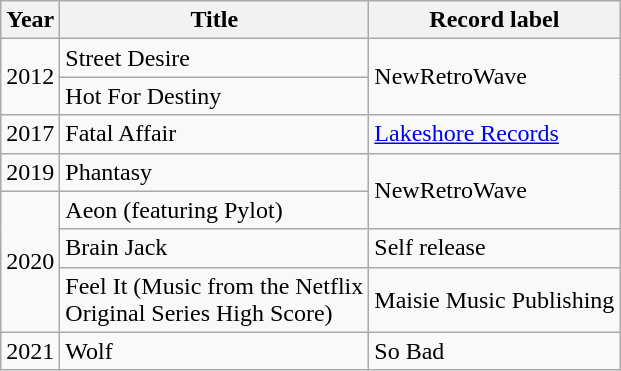<table class="wikitable">
<tr>
<th>Year</th>
<th>Title</th>
<th>Record label</th>
</tr>
<tr>
<td rowspan="2">2012</td>
<td>Street Desire </td>
<td rowspan="2">NewRetroWave</td>
</tr>
<tr>
<td>Hot For Destiny </td>
</tr>
<tr>
<td>2017</td>
<td>Fatal Affair </td>
<td><a href='#'>Lakeshore Records</a></td>
</tr>
<tr>
<td>2019</td>
<td>Phantasy </td>
<td rowspan="2">NewRetroWave</td>
</tr>
<tr>
<td rowspan="3">2020</td>
<td>Aeon (featuring Pylot) </td>
</tr>
<tr>
<td>Brain Jack </td>
<td>Self release</td>
</tr>
<tr>
<td>Feel It (Music from the Netflix<br>Original Series High Score) </td>
<td>Maisie Music Publishing</td>
</tr>
<tr>
<td>2021</td>
<td>Wolf </td>
<td>So Bad</td>
</tr>
</table>
